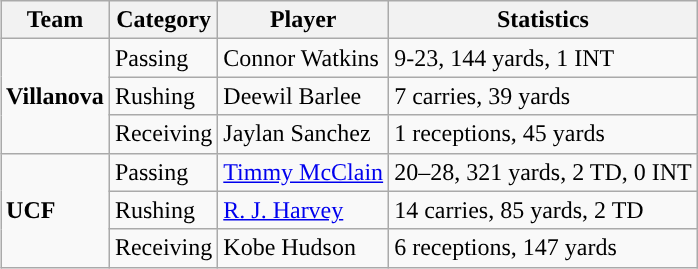<table class="wikitable" style="float: right;">
<tr>
<th>Team</th>
<th>Category</th>
<th>Player</th>
<th>Statistics</th>
</tr>
<tr>
<td rowspan=3><strong>Villanova</strong></td>
<td>Passing</td>
<td>Connor Watkins</td>
<td>9-23, 144 yards, 1 INT</td>
</tr>
<tr>
<td>Rushing</td>
<td>Deewil Barlee</td>
<td>7 carries, 39 yards</td>
</tr>
<tr>
<td>Receiving</td>
<td>Jaylan Sanchez</td>
<td>1 receptions, 45 yards</td>
</tr>
<tr>
<td rowspan=3><strong>UCF</strong></td>
<td>Passing</td>
<td><a href='#'>Timmy McClain</a></td>
<td>20–28, 321 yards, 2 TD, 0 INT</td>
</tr>
<tr>
<td>Rushing</td>
<td><a href='#'>R. J. Harvey</a></td>
<td>14 carries, 85 yards, 2 TD</td>
</tr>
<tr>
<td>Receiving</td>
<td>Kobe Hudson</td>
<td>6 receptions, 147 yards</td>
</tr>
</table>
